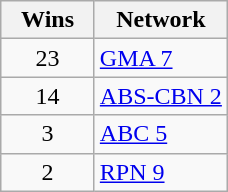<table class="wikitable sortable">
<tr>
<th scope="col" style="width:55px;">Wins</th>
<th scope="col" style="text-align:center;">Network</th>
</tr>
<tr>
<td scope=row style="text-align:center">23</td>
<td><a href='#'>GMA 7</a></td>
</tr>
<tr>
<td scope=row style="text-align:center">14</td>
<td><a href='#'>ABS-CBN 2</a></td>
</tr>
<tr>
<td scope=row style="text-align:center">3</td>
<td><a href='#'>ABC 5</a></td>
</tr>
<tr>
<td scope=row style="text-align:center">2</td>
<td><a href='#'>RPN 9</a></td>
</tr>
</table>
